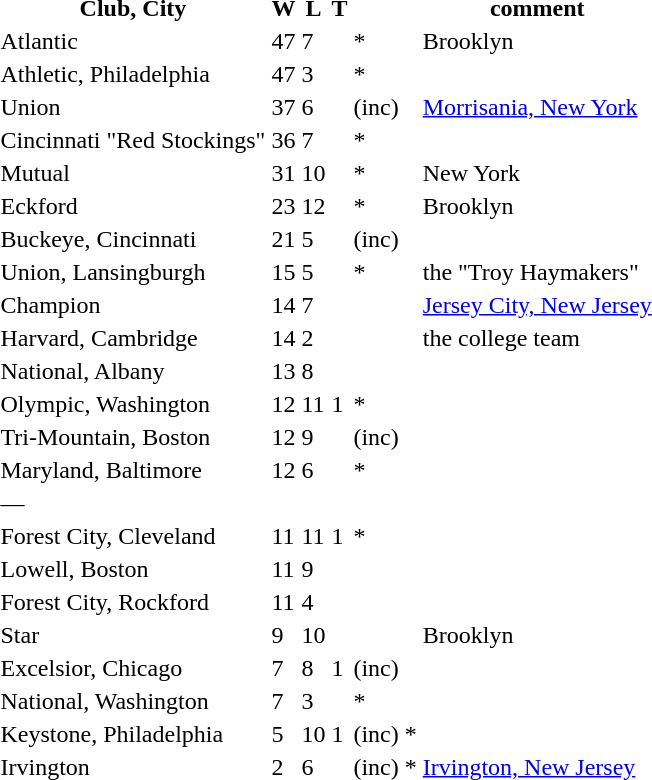<table>
<tr>
<th>Club, City</th>
<th>W</th>
<th>L</th>
<th>T</th>
<th></th>
<th>comment</th>
</tr>
<tr>
<td>Atlantic</td>
<td>47</td>
<td>7</td>
<td></td>
<td>*</td>
<td>Brooklyn</td>
</tr>
<tr>
<td>Athletic, Philadelphia</td>
<td>47</td>
<td>3</td>
<td></td>
<td>*</td>
<td></td>
</tr>
<tr>
<td>Union</td>
<td>37</td>
<td>6</td>
<td></td>
<td>(inc)</td>
<td><a href='#'>Morrisania, New York</a></td>
</tr>
<tr>
<td>Cincinnati "Red Stockings"</td>
<td>36</td>
<td>7</td>
<td></td>
<td>*</td>
<td></td>
</tr>
<tr>
<td>Mutual</td>
<td>31</td>
<td>10</td>
<td></td>
<td>*</td>
<td>New York</td>
</tr>
<tr>
<td>Eckford</td>
<td>23</td>
<td>12</td>
<td></td>
<td>*</td>
<td>Brooklyn</td>
</tr>
<tr>
<td>Buckeye, Cincinnati</td>
<td>21</td>
<td>5</td>
<td></td>
<td>(inc)</td>
<td></td>
</tr>
<tr>
<td>Union, Lansingburgh</td>
<td>15</td>
<td>5</td>
<td></td>
<td>*</td>
<td>the "Troy Haymakers"</td>
</tr>
<tr>
<td>Champion</td>
<td>14</td>
<td>7</td>
<td></td>
<td></td>
<td><a href='#'>Jersey City, New Jersey</a></td>
</tr>
<tr>
<td>Harvard, Cambridge</td>
<td>14</td>
<td>2</td>
<td></td>
<td></td>
<td>the college team</td>
</tr>
<tr>
<td>National, Albany</td>
<td>13</td>
<td>8</td>
<td></td>
</tr>
<tr>
<td>Olympic, Washington</td>
<td>12</td>
<td>11</td>
<td>1</td>
<td>*</td>
</tr>
<tr>
<td>Tri-Mountain, Boston</td>
<td>12</td>
<td>9</td>
<td></td>
<td>(inc)</td>
</tr>
<tr>
<td>Maryland, Baltimore</td>
<td>12</td>
<td>6</td>
<td></td>
<td>*</td>
</tr>
<tr>
<td>—</td>
</tr>
<tr>
<td>Forest City, Cleveland</td>
<td>11</td>
<td>11</td>
<td>1</td>
<td>*</td>
</tr>
<tr>
<td>Lowell, Boston</td>
<td>11</td>
<td>9</td>
<td></td>
</tr>
<tr>
<td>Forest City, Rockford</td>
<td>11</td>
<td>4</td>
<td></td>
</tr>
<tr>
<td>Star</td>
<td>9</td>
<td>10</td>
<td></td>
<td></td>
<td>Brooklyn</td>
</tr>
<tr>
<td>Excelsior, Chicago</td>
<td>7</td>
<td>8</td>
<td>1</td>
<td>(inc)</td>
</tr>
<tr>
<td>National, Washington</td>
<td>7</td>
<td>3</td>
<td></td>
<td>*</td>
</tr>
<tr>
<td>Keystone, Philadelphia</td>
<td>5</td>
<td>10</td>
<td>1</td>
<td>(inc) *</td>
</tr>
<tr>
<td>Irvington</td>
<td>2</td>
<td>6</td>
<td></td>
<td>(inc) *</td>
<td><a href='#'>Irvington, New Jersey</a></td>
</tr>
</table>
